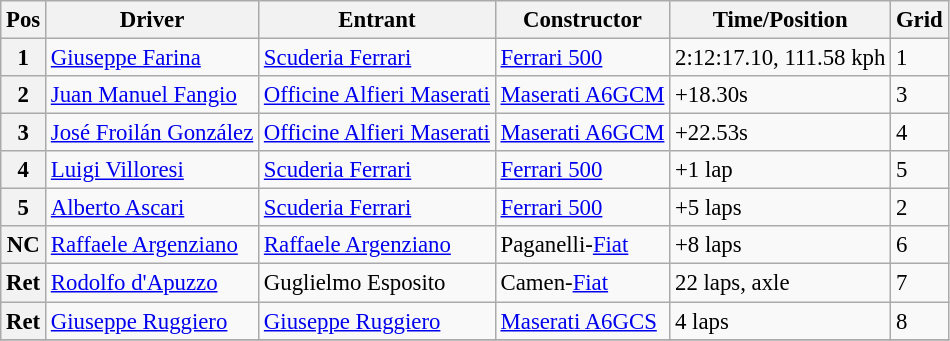<table class="wikitable" style="font-size: 95%">
<tr>
<th>Pos</th>
<th>Driver</th>
<th>Entrant</th>
<th>Constructor</th>
<th>Time/Position</th>
<th>Grid</th>
</tr>
<tr>
<th>1</th>
<td> <a href='#'>Giuseppe Farina</a></td>
<td><a href='#'>Scuderia Ferrari</a></td>
<td><a href='#'>Ferrari 500</a></td>
<td>2:12:17.10, 111.58 kph</td>
<td>1</td>
</tr>
<tr>
<th>2</th>
<td> <a href='#'>Juan Manuel Fangio</a></td>
<td><a href='#'>Officine Alfieri Maserati</a></td>
<td><a href='#'>Maserati A6GCM</a></td>
<td>+18.30s</td>
<td>3</td>
</tr>
<tr>
<th>3</th>
<td> <a href='#'>José Froilán González</a></td>
<td><a href='#'>Officine Alfieri Maserati</a></td>
<td><a href='#'>Maserati A6GCM</a></td>
<td>+22.53s</td>
<td>4</td>
</tr>
<tr>
<th>4</th>
<td> <a href='#'>Luigi Villoresi</a></td>
<td><a href='#'>Scuderia Ferrari</a></td>
<td><a href='#'>Ferrari 500</a></td>
<td>+1 lap</td>
<td>5</td>
</tr>
<tr>
<th>5</th>
<td> <a href='#'>Alberto Ascari</a></td>
<td><a href='#'>Scuderia Ferrari</a></td>
<td><a href='#'>Ferrari 500</a></td>
<td>+5 laps</td>
<td>2</td>
</tr>
<tr>
<th>NC</th>
<td> <a href='#'>Raffaele Argenziano</a></td>
<td><a href='#'>Raffaele Argenziano</a></td>
<td>Paganelli-<a href='#'>Fiat</a></td>
<td>+8 laps</td>
<td>6</td>
</tr>
<tr>
<th>Ret</th>
<td> <a href='#'>Rodolfo d'Apuzzo</a></td>
<td>Guglielmo Esposito</td>
<td>Camen-<a href='#'>Fiat</a></td>
<td>22 laps, axle</td>
<td>7</td>
</tr>
<tr>
<th>Ret</th>
<td> <a href='#'>Giuseppe Ruggiero</a></td>
<td><a href='#'>Giuseppe Ruggiero</a></td>
<td><a href='#'>Maserati A6GCS</a></td>
<td>4 laps</td>
<td>8</td>
</tr>
<tr>
</tr>
</table>
